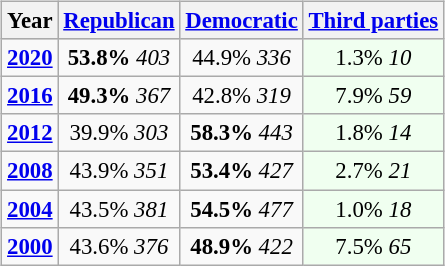<table class="wikitable" style="float:right; font-size:95%;">
<tr bgcolor=lightgrey>
<th>Year</th>
<th><a href='#'>Republican</a></th>
<th><a href='#'>Democratic</a></th>
<th><a href='#'>Third parties</a></th>
</tr>
<tr>
<td style="text-align:center;" ><strong><a href='#'>2020</a></strong></td>
<td style="text-align:center;" ><strong>53.8%</strong> <em>403</em></td>
<td style="text-align:center;" >44.9% <em>336</em></td>
<td style="text-align:center; background:honeyDew;">1.3% <em>10</em></td>
</tr>
<tr>
<td style="text-align:center;" ><strong><a href='#'>2016</a></strong></td>
<td style="text-align:center;" ><strong>49.3%</strong> <em>367</em></td>
<td style="text-align:center;" >42.8% <em>319</em></td>
<td style="text-align:center; background:honeyDew;">7.9% <em>59</em></td>
</tr>
<tr>
<td style="text-align:center;" ><strong><a href='#'>2012</a></strong></td>
<td style="text-align:center;" >39.9% <em>303</em></td>
<td style="text-align:center;" ><strong>58.3%</strong> <em>443</em></td>
<td style="text-align:center; background:honeyDew;">1.8% <em>14</em></td>
</tr>
<tr>
<td style="text-align:center;" ><strong><a href='#'>2008</a></strong></td>
<td style="text-align:center;" >43.9% <em>351</em></td>
<td style="text-align:center;" ><strong>53.4%</strong> <em>427</em></td>
<td style="text-align:center; background:honeyDew;">2.7% <em>21</em></td>
</tr>
<tr>
<td style="text-align:center;" ><strong><a href='#'>2004</a></strong></td>
<td style="text-align:center;" >43.5% <em>381</em></td>
<td style="text-align:center;" ><strong>54.5%</strong> <em>477</em></td>
<td style="text-align:center; background:honeyDew;">1.0% <em>18</em></td>
</tr>
<tr>
<td style="text-align:center;" ><strong><a href='#'>2000</a></strong></td>
<td style="text-align:center;" >43.6% <em>376</em></td>
<td style="text-align:center;" ><strong>48.9%</strong> <em>422</em></td>
<td style="text-align:center; background:honeyDew;">7.5% <em>65</em></td>
</tr>
</table>
